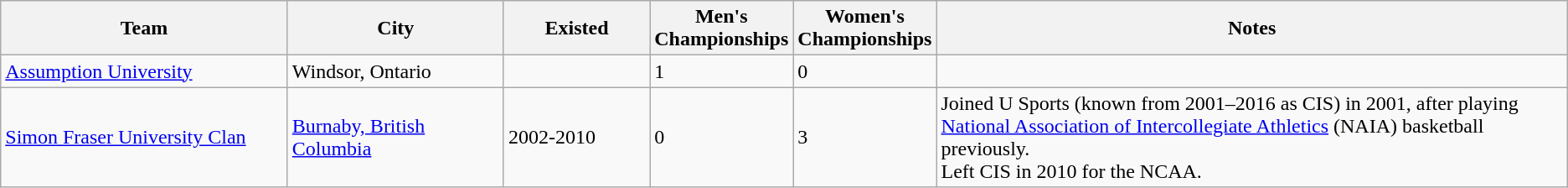<table class="wikitable">
<tr>
<th bgcolor="#DDDDFF" width="20%">Team</th>
<th bgcolor="#DDDDFF" width="15%">City</th>
<th bgcolor="#DDDDFF" width="10%">Existed</th>
<th bgcolor="#DDDDFF" width="5%">Men's Championships</th>
<th bgcolor="#DDDDFF" width="5%">Women's Championships</th>
<th bgcolor="#DDDDFF" width="45%">Notes</th>
</tr>
<tr>
<td><a href='#'>Assumption University</a></td>
<td>Windsor, Ontario</td>
<td></td>
<td>1</td>
<td>0</td>
<td></td>
</tr>
<tr>
<td><a href='#'>Simon Fraser University Clan</a></td>
<td><a href='#'>Burnaby, British Columbia</a></td>
<td>2002-2010</td>
<td>0</td>
<td>3</td>
<td>Joined U Sports (known from 2001–2016 as CIS) in 2001, after playing <a href='#'>National Association of Intercollegiate Athletics</a> (NAIA) basketball previously.<br>Left CIS in 2010 for the NCAA.</td>
</tr>
</table>
